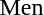<table>
<tr>
<td>Men</td>
<td></td>
<td></td>
<td></td>
</tr>
</table>
